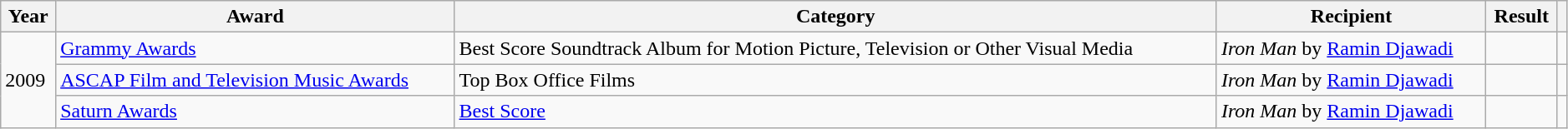<table class="wikitable sortable" style="width: 99%;">
<tr>
<th scope="col">Year</th>
<th scope="col">Award</th>
<th scope="col">Category</th>
<th scope="col">Recipient</th>
<th scope="col">Result</th>
<th scope="col" class="unsortable"></th>
</tr>
<tr>
<td rowspan="3">2009</td>
<td><a href='#'>Grammy Awards</a></td>
<td>Best Score Soundtrack Album for Motion Picture, Television or Other Visual Media</td>
<td><em>Iron Man</em> by <a href='#'>Ramin Djawadi</a></td>
<td></td>
<td style="text-align:center;"></td>
</tr>
<tr>
<td><a href='#'>ASCAP Film and Television Music Awards</a></td>
<td>Top Box Office Films</td>
<td><em>Iron Man</em> by <a href='#'>Ramin Djawadi</a></td>
<td></td>
<td style="text-align:center;"></td>
</tr>
<tr>
<td><a href='#'>Saturn Awards</a></td>
<td><a href='#'>Best Score</a></td>
<td><em>Iron Man</em> by <a href='#'>Ramin Djawadi</a></td>
<td></td>
<td style="text-align:center;"></td>
</tr>
</table>
